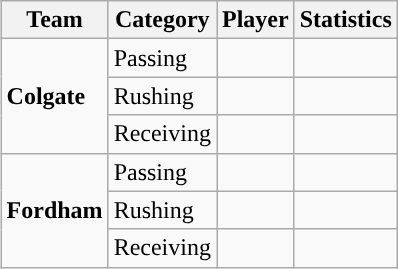<table class="wikitable" style="float: right;">
<tr>
<th>Team</th>
<th>Category</th>
<th>Player</th>
<th>Statistics</th>
</tr>
<tr>
<td rowspan=3><strong>Colgate</strong></td>
<td>Passing</td>
<td></td>
<td></td>
</tr>
<tr>
<td>Rushing</td>
<td></td>
<td></td>
</tr>
<tr>
<td>Receiving</td>
<td></td>
<td></td>
</tr>
<tr>
<td rowspan=3><strong>Fordham</strong></td>
<td>Passing</td>
<td></td>
<td></td>
</tr>
<tr>
<td>Rushing</td>
<td></td>
<td></td>
</tr>
<tr>
<td>Receiving</td>
<td></td>
<td></td>
</tr>
</table>
